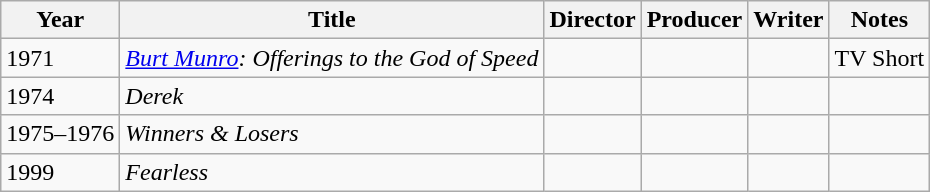<table class="wikitable">
<tr>
<th>Year</th>
<th>Title</th>
<th>Director</th>
<th>Producer</th>
<th>Writer</th>
<th>Notes</th>
</tr>
<tr>
<td>1971</td>
<td><em><a href='#'>Burt Munro</a>: Offerings to the God of Speed</em></td>
<td></td>
<td></td>
<td></td>
<td>TV Short</td>
</tr>
<tr>
<td>1974</td>
<td><em>Derek</em></td>
<td></td>
<td></td>
<td></td>
<td></td>
</tr>
<tr>
<td>1975–1976</td>
<td><em>Winners & Losers</em></td>
<td></td>
<td></td>
<td></td>
<td></td>
</tr>
<tr>
<td>1999</td>
<td><em>Fearless</em></td>
<td></td>
<td></td>
<td></td>
<td></td>
</tr>
</table>
